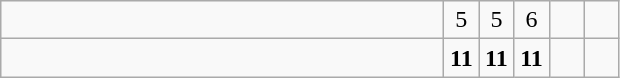<table class="wikitable">
<tr>
<td style="width:18em"></td>
<td align=center style="width:1em">5</td>
<td align=center style="width:1em">5</td>
<td align=center style="width:1em">6</td>
<td align=center style="width:1em"></td>
<td align=center style="width:1em"></td>
</tr>
<tr>
<td style="width:18em"></td>
<td align=center style="width:1em"><strong>11</strong></td>
<td align=center style="width:1em"><strong>11</strong></td>
<td align=center style="width:1em"><strong>11</strong></td>
<td align=center style="width:1em"></td>
<td align=center style="width:1em"></td>
</tr>
</table>
